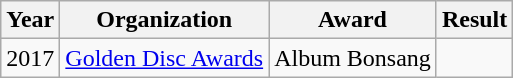<table class="wikitable" style="text-align:center;">
<tr>
<th scope="col">Year</th>
<th scope="col">Organization</th>
<th scope="col">Award</th>
<th scope="col">Result</th>
</tr>
<tr>
<td>2017</td>
<td><a href='#'>Golden Disc Awards</a></td>
<td>Album Bonsang</td>
<td></td>
</tr>
</table>
